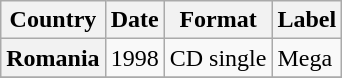<table class="wikitable plainrowheaders unsortable">
<tr>
<th>Country</th>
<th>Date</th>
<th>Format</th>
<th>Label</th>
</tr>
<tr>
<th scope="row">Romania</th>
<td rowspan="1">1998</td>
<td rowspan="1">CD single</td>
<td rowspan="1">Mega</td>
</tr>
<tr>
</tr>
</table>
